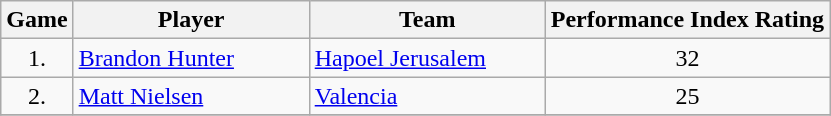<table class="wikitable sortable" style="text-align: center;">
<tr>
<th align="center">Game</th>
<th align="center" width=150>Player</th>
<th align="center" width=150>Team</th>
<th align="center">Performance Index Rating</th>
</tr>
<tr>
<td>1.</td>
<td align="left"> <a href='#'>Brandon Hunter</a></td>
<td align="left"> <a href='#'>Hapoel Jerusalem</a></td>
<td>32</td>
</tr>
<tr>
<td>2.</td>
<td align="left"> <a href='#'>Matt Nielsen</a></td>
<td align="left"> <a href='#'>Valencia</a></td>
<td>25</td>
</tr>
<tr>
</tr>
</table>
